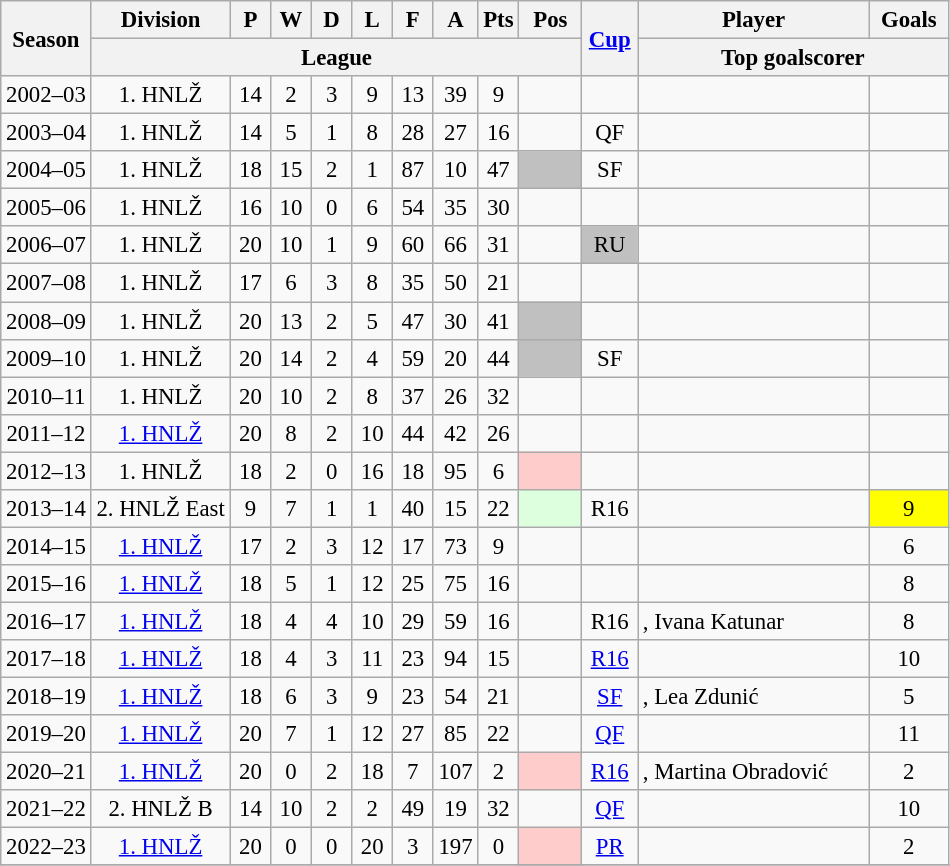<table class="wikitable sortable" style="font-size:95%; text-align: center;">
<tr>
<th rowspan=2>Season</th>
<th>Division</th>
<th width="20">P</th>
<th width="20">W</th>
<th width="20">D</th>
<th width="20">L</th>
<th width="20">F</th>
<th width="20">A</th>
<th width="20">Pts</th>
<th width="35">Pos</th>
<th rowspan=2 width="30"><a href='#'>Cup</a></th>
<th>Player</th>
<th>Goals</th>
</tr>
<tr>
<th class="unsortable" colspan=9>League</th>
<th colspan=2 width="200">Top goalscorer</th>
</tr>
<tr>
<td>2002–03</td>
<td>1. HNLŽ</td>
<td>14</td>
<td>2</td>
<td>3</td>
<td>9</td>
<td>13</td>
<td>39</td>
<td>9</td>
<td></td>
<td></td>
<td></td>
<td></td>
</tr>
<tr>
<td>2003–04</td>
<td>1. HNLŽ</td>
<td>14</td>
<td>5</td>
<td>1</td>
<td>8</td>
<td>28</td>
<td>27</td>
<td>16</td>
<td></td>
<td>QF</td>
<td></td>
<td></td>
</tr>
<tr>
<td>2004–05</td>
<td>1. HNLŽ</td>
<td>18</td>
<td>15</td>
<td>2</td>
<td>1</td>
<td>87</td>
<td>10</td>
<td>47</td>
<td bgcolor=silver></td>
<td>SF</td>
<td></td>
<td></td>
</tr>
<tr>
<td>2005–06</td>
<td>1. HNLŽ</td>
<td>16</td>
<td>10</td>
<td>0</td>
<td>6</td>
<td>54</td>
<td>35</td>
<td>30</td>
<td></td>
<td></td>
<td></td>
<td></td>
</tr>
<tr>
<td>2006–07</td>
<td>1. HNLŽ</td>
<td>20</td>
<td>10</td>
<td>1</td>
<td>9</td>
<td>60</td>
<td>66</td>
<td>31</td>
<td></td>
<td bgcolor=silver>RU</td>
<td></td>
<td></td>
</tr>
<tr>
<td>2007–08</td>
<td>1. HNLŽ</td>
<td>17</td>
<td>6</td>
<td>3</td>
<td>8</td>
<td>35</td>
<td>50</td>
<td>21</td>
<td></td>
<td></td>
<td></td>
<td></td>
</tr>
<tr>
<td>2008–09</td>
<td>1. HNLŽ</td>
<td>20</td>
<td>13</td>
<td>2</td>
<td>5</td>
<td>47</td>
<td>30</td>
<td>41</td>
<td bgcolor=silver></td>
<td></td>
<td></td>
<td></td>
</tr>
<tr>
<td>2009–10</td>
<td>1. HNLŽ</td>
<td>20</td>
<td>14</td>
<td>2</td>
<td>4</td>
<td>59</td>
<td>20</td>
<td>44</td>
<td bgcolor=silver></td>
<td>SF</td>
<td></td>
<td></td>
</tr>
<tr>
<td>2010–11</td>
<td>1. HNLŽ</td>
<td>20</td>
<td>10</td>
<td>2</td>
<td>8</td>
<td>37</td>
<td>26</td>
<td>32</td>
<td></td>
<td></td>
<td></td>
<td></td>
</tr>
<tr>
<td>2011–12</td>
<td><a href='#'>1. HNLŽ</a></td>
<td>20</td>
<td>8</td>
<td>2</td>
<td>10</td>
<td>44</td>
<td>42</td>
<td>26</td>
<td></td>
<td></td>
<td></td>
<td></td>
</tr>
<tr>
<td>2012–13</td>
<td>1. HNLŽ</td>
<td>18</td>
<td>2</td>
<td>0</td>
<td>16</td>
<td>18</td>
<td>95</td>
<td>6</td>
<td bgcolor="#ffcccc"></td>
<td></td>
<td></td>
<td></td>
</tr>
<tr>
<td>2013–14</td>
<td>2. HNLŽ East</td>
<td>9</td>
<td>7</td>
<td>1</td>
<td>1</td>
<td>40</td>
<td>15</td>
<td>22</td>
<td bgcolor="#ddffdd"></td>
<td>R16</td>
<td align="left"></td>
<td bgcolor=yellow>9</td>
</tr>
<tr>
<td>2014–15</td>
<td><a href='#'>1. HNLŽ</a></td>
<td>17</td>
<td>2</td>
<td>3</td>
<td>12</td>
<td>17</td>
<td>73</td>
<td>9</td>
<td></td>
<td></td>
<td align="left"></td>
<td>6</td>
</tr>
<tr>
<td>2015–16</td>
<td><a href='#'>1. HNLŽ</a></td>
<td>18</td>
<td>5</td>
<td>1</td>
<td>12</td>
<td>25</td>
<td>75</td>
<td>16</td>
<td></td>
<td></td>
<td align="left"></td>
<td>8</td>
</tr>
<tr>
<td>2016–17</td>
<td><a href='#'>1. HNLŽ</a></td>
<td>18</td>
<td>4</td>
<td>4</td>
<td>10</td>
<td>29</td>
<td>59</td>
<td>16</td>
<td></td>
<td>R16</td>
<td align="left">, Ivana Katunar</td>
<td>8</td>
</tr>
<tr>
<td>2017–18</td>
<td><a href='#'>1. HNLŽ</a></td>
<td>18</td>
<td>4</td>
<td>3</td>
<td>11</td>
<td>23</td>
<td>94</td>
<td>15</td>
<td></td>
<td><a href='#'>R16</a></td>
<td align="left"></td>
<td>10</td>
</tr>
<tr>
<td>2018–19</td>
<td><a href='#'>1. HNLŽ</a></td>
<td>18</td>
<td>6</td>
<td>3</td>
<td>9</td>
<td>23</td>
<td>54</td>
<td>21</td>
<td></td>
<td><a href='#'>SF</a></td>
<td align="left">, Lea Zdunić</td>
<td>5</td>
</tr>
<tr>
<td>2019–20</td>
<td><a href='#'>1. HNLŽ</a></td>
<td>20</td>
<td>7</td>
<td>1</td>
<td>12</td>
<td>27</td>
<td>85</td>
<td>22</td>
<td></td>
<td><a href='#'>QF</a></td>
<td align="left"></td>
<td>11</td>
</tr>
<tr>
<td>2020–21</td>
<td><a href='#'>1. HNLŽ</a></td>
<td>20</td>
<td>0</td>
<td>2</td>
<td>18</td>
<td>7</td>
<td>107</td>
<td>2</td>
<td bgcolor="#ffcccc"></td>
<td><a href='#'>R16</a></td>
<td align="left">, Martina Obradović</td>
<td>2</td>
</tr>
<tr>
<td>2021–22</td>
<td>2. HNLŽ B</td>
<td>14</td>
<td>10</td>
<td>2</td>
<td>2</td>
<td>49</td>
<td>19</td>
<td>32</td>
<td></td>
<td><a href='#'>QF</a></td>
<td align="left"></td>
<td>10</td>
</tr>
<tr>
<td>2022–23</td>
<td><a href='#'>1. HNLŽ</a></td>
<td>20</td>
<td>0</td>
<td>0</td>
<td>20</td>
<td>3</td>
<td>197</td>
<td>0</td>
<td bgcolor="#ffcccc"></td>
<td><a href='#'>PR</a></td>
<td align="left"></td>
<td>2</td>
</tr>
<tr>
</tr>
</table>
